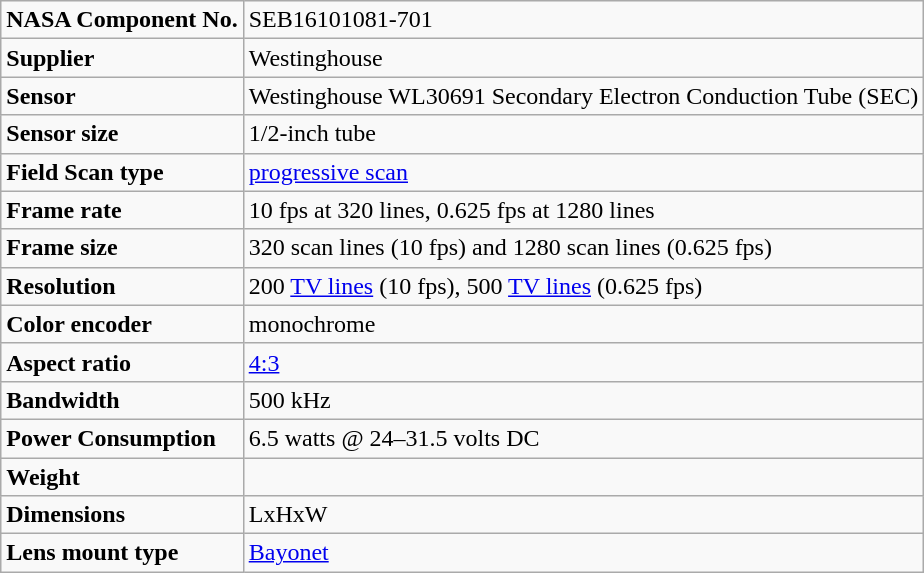<table class="wikitable" border="4">
<tr>
<td><strong>NASA Component No.</strong></td>
<td>SEB16101081-701</td>
</tr>
<tr>
<td><strong>Supplier</strong></td>
<td>Westinghouse</td>
</tr>
<tr>
<td><strong>Sensor</strong></td>
<td>Westinghouse WL30691 Secondary Electron Conduction Tube (SEC)</td>
</tr>
<tr>
<td><strong>Sensor size</strong></td>
<td>1/2-inch tube</td>
</tr>
<tr>
<td><strong>Field Scan type</strong></td>
<td><a href='#'>progressive scan</a></td>
</tr>
<tr>
<td><strong>Frame rate</strong></td>
<td>10 fps at 320 lines, 0.625 fps at 1280 lines</td>
</tr>
<tr>
<td><strong>Frame size</strong></td>
<td>320 scan lines (10 fps) and 1280 scan lines (0.625 fps)</td>
</tr>
<tr>
<td><strong>Resolution</strong></td>
<td>200 <a href='#'>TV lines</a> (10 fps), 500 <a href='#'>TV lines</a> (0.625 fps)</td>
</tr>
<tr>
<td><strong>Color encoder</strong></td>
<td>monochrome</td>
</tr>
<tr>
<td><strong>Aspect ratio</strong></td>
<td><a href='#'>4:3</a></td>
</tr>
<tr>
<td><strong>Bandwidth</strong></td>
<td>500 kHz</td>
</tr>
<tr>
<td><strong>Power Consumption</strong></td>
<td>6.5 watts @ 24–31.5 volts DC</td>
</tr>
<tr>
<td><strong>Weight</strong></td>
<td></td>
</tr>
<tr>
<td><strong>Dimensions</strong></td>
<td> LxHxW</td>
</tr>
<tr>
<td><strong>Lens mount type</strong></td>
<td><a href='#'>Bayonet</a></td>
</tr>
</table>
